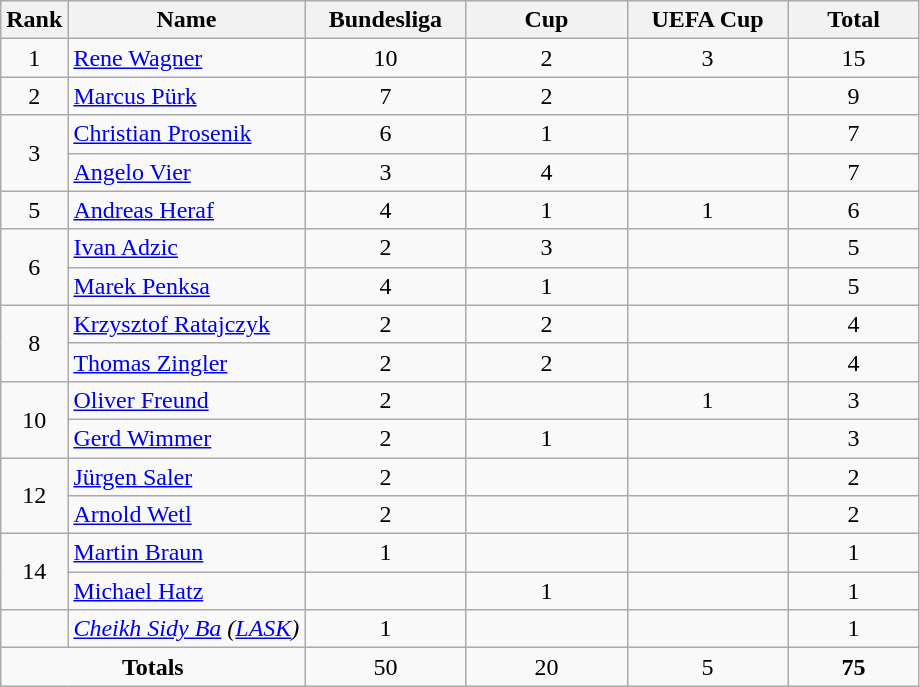<table class="wikitable" style="text-align: center;">
<tr>
<th>Rank</th>
<th>Name</th>
<th width=100>Bundesliga</th>
<th width=100>Cup</th>
<th width=100>UEFA Cup</th>
<th width=80><strong>Total</strong></th>
</tr>
<tr>
<td>1</td>
<td align="left"> <a href='#'>Rene Wagner</a></td>
<td>10</td>
<td>2</td>
<td>3</td>
<td>15</td>
</tr>
<tr>
<td>2</td>
<td align="left"> <a href='#'>Marcus Pürk</a></td>
<td>7</td>
<td>2</td>
<td></td>
<td>9</td>
</tr>
<tr>
<td rowspan="2">3</td>
<td align="left"> <a href='#'>Christian Prosenik</a></td>
<td>6</td>
<td>1</td>
<td></td>
<td>7</td>
</tr>
<tr>
<td align="left"> <a href='#'>Angelo Vier</a></td>
<td>3</td>
<td>4</td>
<td></td>
<td>7</td>
</tr>
<tr>
<td>5</td>
<td align="left"> <a href='#'>Andreas Heraf</a></td>
<td>4</td>
<td>1</td>
<td>1</td>
<td>6</td>
</tr>
<tr>
<td rowspan="2">6</td>
<td align="left"> <a href='#'>Ivan Adzic</a></td>
<td>2</td>
<td>3</td>
<td></td>
<td>5</td>
</tr>
<tr>
<td align="left"> <a href='#'>Marek Penksa</a></td>
<td>4</td>
<td>1</td>
<td></td>
<td>5</td>
</tr>
<tr>
<td rowspan="2">8</td>
<td align="left"> <a href='#'>Krzysztof Ratajczyk</a></td>
<td>2</td>
<td>2</td>
<td></td>
<td>4</td>
</tr>
<tr>
<td align="left"> <a href='#'>Thomas Zingler</a></td>
<td>2</td>
<td>2</td>
<td></td>
<td>4</td>
</tr>
<tr>
<td rowspan="2">10</td>
<td align="left"> <a href='#'>Oliver Freund</a></td>
<td>2</td>
<td></td>
<td>1</td>
<td>3</td>
</tr>
<tr>
<td align="left"> <a href='#'>Gerd Wimmer</a></td>
<td>2</td>
<td>1</td>
<td></td>
<td>3</td>
</tr>
<tr>
<td rowspan="2">12</td>
<td align="left"> <a href='#'>Jürgen Saler</a></td>
<td>2</td>
<td></td>
<td></td>
<td>2</td>
</tr>
<tr>
<td align="left"> <a href='#'>Arnold Wetl</a></td>
<td>2</td>
<td></td>
<td></td>
<td>2</td>
</tr>
<tr>
<td rowspan="2">14</td>
<td align="left"> <a href='#'>Martin Braun</a></td>
<td>1</td>
<td></td>
<td></td>
<td>1</td>
</tr>
<tr>
<td align="left"> <a href='#'>Michael Hatz</a></td>
<td></td>
<td>1</td>
<td></td>
<td>1</td>
</tr>
<tr>
<td rowspan="1"></td>
<td align="left"> <em><a href='#'>Cheikh Sidy Ba</a> (<a href='#'>LASK</a>)</em></td>
<td>1</td>
<td></td>
<td></td>
<td>1</td>
</tr>
<tr>
<td colspan="2"><strong>Totals</strong></td>
<td>50</td>
<td>20</td>
<td>5</td>
<td><strong>75</strong></td>
</tr>
</table>
